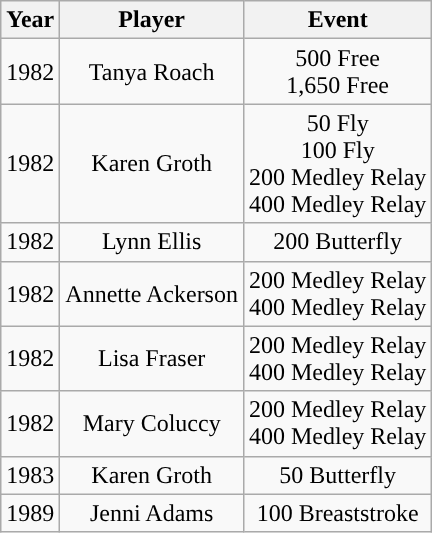<table class="wikitable" style="text-align: center">
<tr align=center>
<th>Year</th>
<th>Player</th>
<th>Event</th>
</tr>
<tr>
<td>1982</td>
<td>Tanya Roach</td>
<td>500 Free<br>1,650 Free</td>
</tr>
<tr>
<td>1982</td>
<td>Karen Groth</td>
<td>50 Fly<br>100 Fly<br>200 Medley Relay<br>400 Medley Relay</td>
</tr>
<tr>
<td>1982</td>
<td>Lynn Ellis</td>
<td>200 Butterfly</td>
</tr>
<tr>
<td>1982</td>
<td>Annette Ackerson</td>
<td>200 Medley Relay<br>400 Medley Relay</td>
</tr>
<tr>
<td>1982</td>
<td>Lisa Fraser</td>
<td>200 Medley Relay<br>400 Medley Relay</td>
</tr>
<tr>
<td>1982</td>
<td>Mary Coluccy</td>
<td>200 Medley Relay<br>400 Medley Relay</td>
</tr>
<tr>
<td>1983</td>
<td>Karen Groth</td>
<td>50 Butterfly</td>
</tr>
<tr>
<td>1989</td>
<td>Jenni Adams</td>
<td>100 Breaststroke</td>
</tr>
</table>
